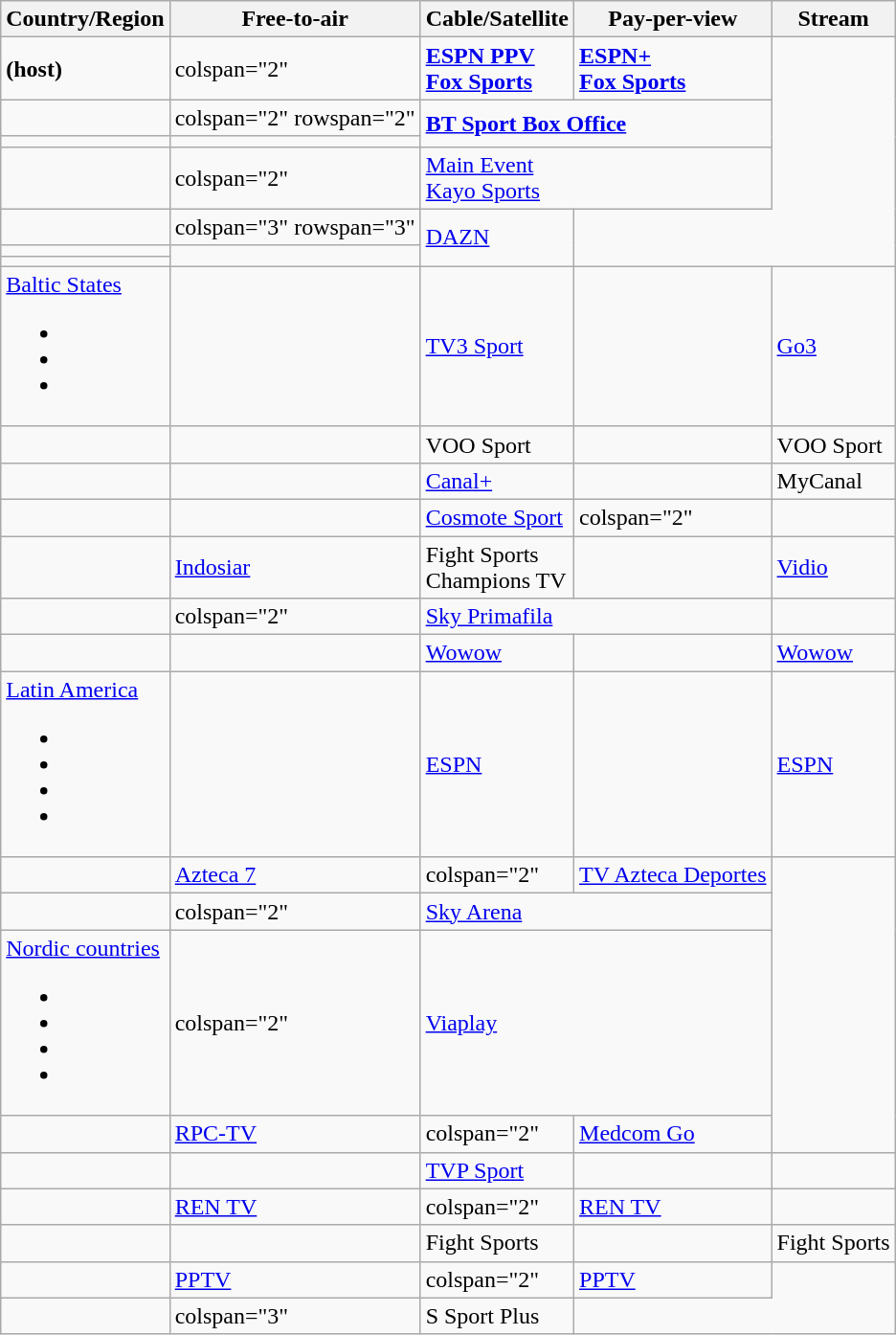<table class="wikitable">
<tr>
<th>Country/Region</th>
<th>Free-to-air</th>
<th>Cable/Satellite</th>
<th>Pay-per-view</th>
<th>Stream</th>
</tr>
<tr>
<td><strong> (host)</strong></td>
<td>colspan="2" </td>
<td><strong><a href='#'>ESPN PPV</a></strong><br><strong><a href='#'>Fox Sports</a></strong></td>
<td><strong><a href='#'>ESPN+</a></strong><br><strong><a href='#'>Fox Sports</a></strong></td>
</tr>
<tr>
<td><strong></strong></td>
<td>colspan="2" rowspan="2" </td>
<td colspan="2" rowspan="2"><strong><a href='#'>BT Sport Box Office</a></strong></td>
</tr>
<tr>
<td></td>
</tr>
<tr>
<td></td>
<td>colspan="2" </td>
<td colspan="2"><a href='#'>Main Event</a><br><a href='#'>Kayo Sports</a></td>
</tr>
<tr>
<td></td>
<td>colspan="3" rowspan="3" </td>
<td rowspan="3"><a href='#'>DAZN</a></td>
</tr>
<tr>
<td></td>
</tr>
<tr>
<td></td>
</tr>
<tr>
<td><a href='#'>Baltic States</a><br><ul><li></li><li></li><li></li></ul></td>
<td></td>
<td><a href='#'>TV3 Sport</a></td>
<td></td>
<td><a href='#'>Go3</a></td>
</tr>
<tr>
<td></td>
<td></td>
<td>VOO Sport</td>
<td></td>
<td>VOO Sport</td>
</tr>
<tr>
<td></td>
<td></td>
<td><a href='#'>Canal+</a></td>
<td></td>
<td>MyCanal</td>
</tr>
<tr>
<td></td>
<td></td>
<td><a href='#'>Cosmote Sport</a></td>
<td>colspan="2" </td>
</tr>
<tr>
<td></td>
<td><a href='#'>Indosiar</a></td>
<td>Fight Sports<br>Champions TV</td>
<td></td>
<td><a href='#'>Vidio</a></td>
</tr>
<tr>
<td></td>
<td>colspan="2" </td>
<td colspan="2"><a href='#'>Sky Primafila</a></td>
</tr>
<tr>
<td></td>
<td></td>
<td><a href='#'>Wowow</a></td>
<td></td>
<td><a href='#'>Wowow</a></td>
</tr>
<tr>
<td><a href='#'>Latin America</a><br><ul><li></li><li></li><li></li><li></li></ul></td>
<td></td>
<td><a href='#'>ESPN</a></td>
<td></td>
<td><a href='#'>ESPN</a></td>
</tr>
<tr>
<td></td>
<td><a href='#'>Azteca 7</a></td>
<td>colspan="2" </td>
<td><a href='#'>TV Azteca Deportes</a></td>
</tr>
<tr>
<td></td>
<td>colspan="2" </td>
<td colspan="2"><a href='#'>Sky Arena</a></td>
</tr>
<tr>
<td><a href='#'>Nordic countries</a><br><ul><li></li><li></li><li></li><li></li></ul></td>
<td>colspan="2" </td>
<td colspan="2"><a href='#'>Viaplay</a></td>
</tr>
<tr>
<td></td>
<td><a href='#'>RPC-TV</a></td>
<td>colspan="2" </td>
<td><a href='#'>Medcom Go</a></td>
</tr>
<tr>
<td></td>
<td></td>
<td><a href='#'>TVP Sport</a></td>
<td></td>
<td></td>
</tr>
<tr>
<td></td>
<td><a href='#'>REN TV</a></td>
<td>colspan="2" </td>
<td><a href='#'>REN TV</a></td>
</tr>
<tr>
<td></td>
<td></td>
<td>Fight Sports</td>
<td></td>
<td>Fight Sports</td>
</tr>
<tr>
<td></td>
<td><a href='#'>PPTV</a></td>
<td>colspan="2" </td>
<td><a href='#'>PPTV</a></td>
</tr>
<tr>
<td></td>
<td>colspan="3" </td>
<td>S Sport Plus</td>
</tr>
</table>
